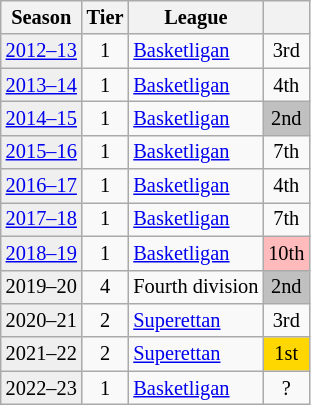<table class="wikitable" style="font-size:85%">
<tr>
<th>Season</th>
<th>Tier</th>
<th>League</th>
<th></th>
</tr>
<tr>
<td style="background:#efefef;"><a href='#'>2012–13</a></td>
<td align="center">1</td>
<td><a href='#'>Basketligan</a></td>
<td align="center">3rd</td>
</tr>
<tr>
<td style="background:#efefef;"><a href='#'>2013–14</a></td>
<td align="center">1</td>
<td><a href='#'>Basketligan</a></td>
<td align="center">4th</td>
</tr>
<tr>
<td style="background:#efefef;"><a href='#'>2014–15</a></td>
<td align="center">1</td>
<td><a href='#'>Basketligan</a></td>
<td align="center" bgcolor=silver>2nd</td>
</tr>
<tr>
<td style="background:#efefef;"><a href='#'>2015–16</a></td>
<td align="center">1</td>
<td><a href='#'>Basketligan</a></td>
<td align="center">7th</td>
</tr>
<tr>
<td style="background:#efefef;"><a href='#'>2016–17</a></td>
<td align="center">1</td>
<td><a href='#'>Basketligan</a></td>
<td align="center">4th</td>
</tr>
<tr>
<td style="background:#efefef;"><a href='#'>2017–18</a></td>
<td align="center">1</td>
<td><a href='#'>Basketligan</a></td>
<td align="center">7th</td>
</tr>
<tr>
<td style="background:#efefef;"><a href='#'>2018–19</a></td>
<td align="center">1</td>
<td><a href='#'>Basketligan</a></td>
<td bgcolor=#FFBBBB align="center">10th</td>
</tr>
<tr>
<td style="background:#efefef;">2019–20</td>
<td align="center">4</td>
<td>Fourth division</td>
<td align="center" bgcolor=silver>2nd</td>
</tr>
<tr>
<td style="background:#efefef;">2020–21</td>
<td align="center">2</td>
<td><a href='#'>Superettan</a></td>
<td align="center">3rd</td>
</tr>
<tr>
<td style="background:#efefef;">2021–22</td>
<td align="center">2</td>
<td><a href='#'>Superettan</a></td>
<td align="center" bgcolor=gold>1st</td>
</tr>
<tr>
<td style="background:#efefef;">2022–23</td>
<td align="center">1</td>
<td><a href='#'>Basketligan</a></td>
<td align="center">?</td>
</tr>
</table>
